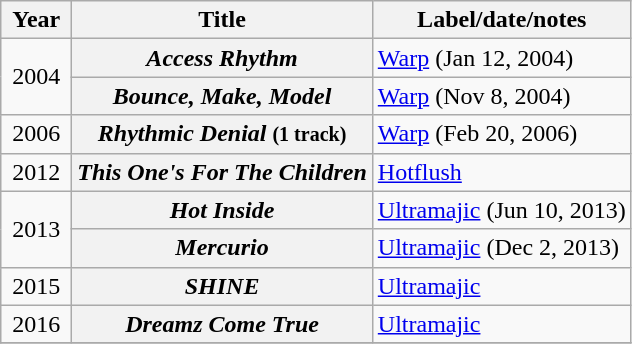<table class="wikitable plainrowheaders" style="text-align:center;">
<tr>
<th scope="col" rowspan="1" style="width:2.5em;">Year</th>
<th scope="col" rowspan="1">Title</th>
<th scope="col" rowspan="1">Label/date/notes</th>
</tr>
<tr>
<td rowspan="2">2004</td>
<th scope="row"><em>Access Rhythm</em></th>
<td align=left><a href='#'>Warp</a> (Jan 12, 2004)</td>
</tr>
<tr>
<th scope="row"><em>Bounce, Make, Model</em></th>
<td align=left><a href='#'>Warp</a> (Nov 8, 2004)</td>
</tr>
<tr>
<td rowspan="1">2006</td>
<th scope="row"><em>Rhythmic Denial</em> <small>(1 track)</small></th>
<td align=left><a href='#'>Warp</a> (Feb 20, 2006)</td>
</tr>
<tr>
<td rowspan="1">2012</td>
<th scope="row"><em>This One's For The Children</em></th>
<td align=left><a href='#'>Hotflush</a></td>
</tr>
<tr>
<td rowspan="2">2013</td>
<th scope="row"><em> Hot Inside</em></th>
<td align=left><a href='#'>Ultramajic</a> (Jun 10, 2013)</td>
</tr>
<tr>
<th scope="row"><em> Mercurio </em></th>
<td align=left><a href='#'>Ultramajic</a> (Dec 2, 2013)</td>
</tr>
<tr>
<td rowspan="1">2015</td>
<th scope="row"><em>SHINE</em></th>
<td align=left><a href='#'>Ultramajic</a></td>
</tr>
<tr>
<td rowspan="1">2016</td>
<th scope="row"><em>Dreamz Come True</em></th>
<td align=left><a href='#'>Ultramajic</a></td>
</tr>
<tr>
</tr>
</table>
